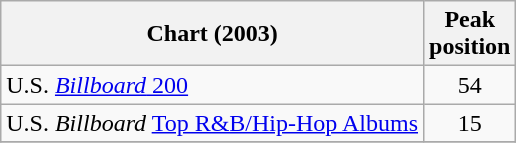<table class="wikitable sortable">
<tr>
<th>Chart (2003)</th>
<th>Peak<br>position</th>
</tr>
<tr>
<td>U.S. <a href='#'><em>Billboard</em> 200</a></td>
<td align="center">54</td>
</tr>
<tr>
<td>U.S. <em>Billboard</em> <a href='#'>Top R&B/Hip-Hop Albums</a></td>
<td align="center">15</td>
</tr>
<tr>
</tr>
</table>
